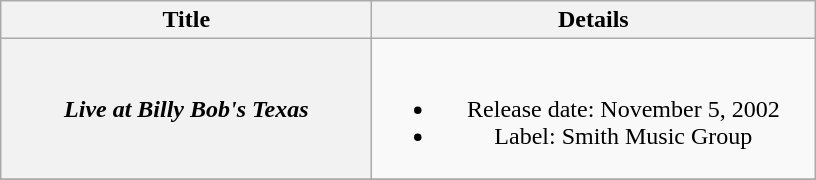<table class="wikitable plainrowheaders" style="text-align:center;">
<tr>
<th style="width:15em;">Title</th>
<th style="width:18em;">Details</th>
</tr>
<tr>
<th scope="row"><em>Live at Billy Bob's Texas</em></th>
<td><br><ul><li>Release date: November 5, 2002</li><li>Label: Smith Music Group</li></ul></td>
</tr>
<tr>
</tr>
</table>
